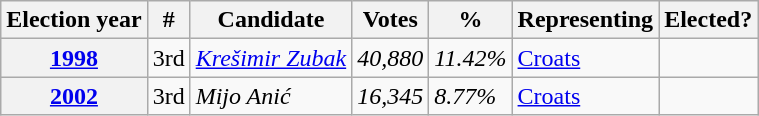<table class="wikitable">
<tr>
<th>Election year</th>
<th>#</th>
<th>Candidate</th>
<th>Votes</th>
<th>%</th>
<th>Representing</th>
<th>Elected?</th>
</tr>
<tr>
<th><a href='#'>1998</a></th>
<td>3rd</td>
<td><em><a href='#'>Krešimir Zubak</a></em></td>
<td><em>40,880</em></td>
<td><em>11.42%</em></td>
<td><a href='#'>Croats</a></td>
<td></td>
</tr>
<tr>
<th><a href='#'>2002</a></th>
<td>3rd</td>
<td><em>Mijo Anić</em></td>
<td><em>16,345</em></td>
<td><em>8.77%</em></td>
<td><a href='#'>Croats</a></td>
<td></td>
</tr>
</table>
